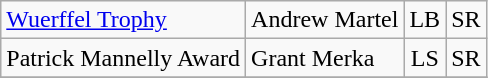<table class="wikitable">
<tr>
<td><a href='#'>Wuerffel Trophy</a></td>
<td>Andrew Martel</td>
<td align=center>LB</td>
<td align=center>SR</td>
</tr>
<tr>
<td>Patrick Mannelly Award</td>
<td>Grant Merka</td>
<td align=center>LS</td>
<td align=center>SR</td>
</tr>
<tr>
</tr>
</table>
